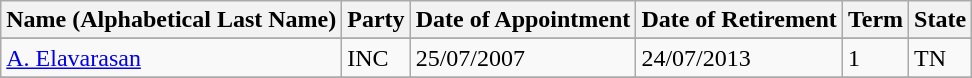<table class="wikitable sortable">
<tr>
<th>Name (Alphabetical Last Name)</th>
<th>Party</th>
<th>Date of Appointment</th>
<th>Date of Retirement</th>
<th>Term</th>
<th>State</th>
</tr>
<tr>
</tr>
<tr>
<td><a href='#'>A. Elavarasan</a></td>
<td>INC</td>
<td>25/07/2007</td>
<td>24/07/2013</td>
<td>1</td>
<td>TN</td>
</tr>
<tr>
</tr>
<tr>
</tr>
</table>
